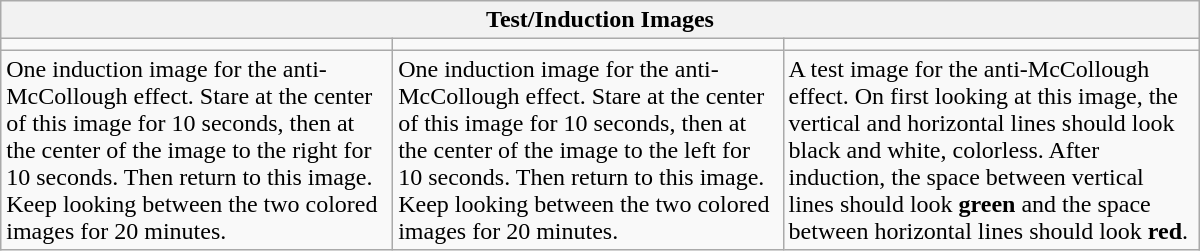<table class="wikitable mw-collapsible mw-collapsed" style="width: 800px;">
<tr>
<th colspan="3">Test/Induction Images</th>
</tr>
<tr>
<td></td>
<td></td>
<td></td>
</tr>
<tr>
<td>One induction image for the anti-McCollough effect. Stare at the center of this image for 10 seconds, then at the center of the image to the right for 10 seconds. Then return to this image. Keep looking between the two colored images for 20 minutes.</td>
<td>One induction image for the anti-McCollough effect. Stare at the center of this image for 10 seconds, then at the center of the image to the left for 10 seconds. Then return to this image. Keep looking between the two colored images for 20 minutes.</td>
<td>A test image for the anti-McCollough effect. On first looking at this image, the vertical and horizontal lines should look black and white, colorless. After induction, the space between vertical lines should look <strong>green</strong> and the space between horizontal lines should look <strong>red</strong>.</td>
</tr>
</table>
